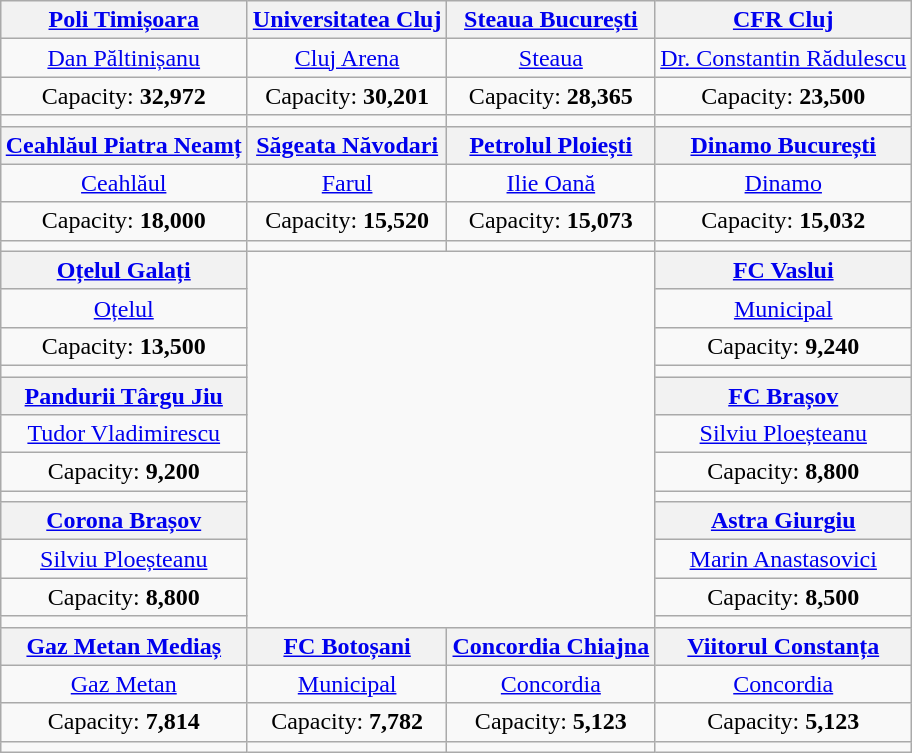<table class="wikitable" style="text-align:center;margin:0.5em auto;">
<tr>
<th><a href='#'>Poli Timișoara</a></th>
<th><a href='#'>Universitatea Cluj</a></th>
<th><a href='#'>Steaua București</a></th>
<th><a href='#'>CFR Cluj</a></th>
</tr>
<tr>
<td><a href='#'>Dan Păltinișanu</a></td>
<td><a href='#'>Cluj Arena</a></td>
<td><a href='#'>Steaua</a></td>
<td><a href='#'>Dr. Constantin Rădulescu</a></td>
</tr>
<tr>
<td>Capacity: <strong>32,972</strong></td>
<td>Capacity: <strong>30,201</strong></td>
<td>Capacity: <strong>28,365</strong></td>
<td>Capacity: <strong>23,500</strong></td>
</tr>
<tr>
<td></td>
<td></td>
<td></td>
<td></td>
</tr>
<tr>
<th><a href='#'>Ceahlăul Piatra Neamț</a></th>
<th><a href='#'>Săgeata Năvodari</a></th>
<th><a href='#'>Petrolul Ploiești</a></th>
<th><a href='#'>Dinamo București</a></th>
</tr>
<tr>
<td><a href='#'>Ceahlăul</a></td>
<td><a href='#'>Farul</a></td>
<td><a href='#'>Ilie Oană</a></td>
<td><a href='#'>Dinamo</a></td>
</tr>
<tr>
<td>Capacity: <strong>18,000</strong></td>
<td>Capacity: <strong>15,520</strong></td>
<td>Capacity: <strong>15,073</strong></td>
<td>Capacity: <strong>15,032</strong></td>
</tr>
<tr>
<td></td>
<td></td>
<td></td>
<td></td>
</tr>
<tr>
<th><a href='#'>Oțelul Galați</a></th>
<td colspan="2" rowspan="12"><br>
</td>
<th><a href='#'>FC Vaslui</a></th>
</tr>
<tr>
<td><a href='#'>Oțelul</a></td>
<td><a href='#'>Municipal</a></td>
</tr>
<tr>
<td>Capacity: <strong>13,500</strong></td>
<td>Capacity: <strong>9,240</strong></td>
</tr>
<tr>
<td></td>
<td></td>
</tr>
<tr>
<th><a href='#'>Pandurii Târgu Jiu</a></th>
<th><a href='#'>FC Brașov</a></th>
</tr>
<tr>
<td><a href='#'>Tudor Vladimirescu</a></td>
<td><a href='#'>Silviu Ploeșteanu</a></td>
</tr>
<tr>
<td>Capacity: <strong>9,200</strong></td>
<td>Capacity: <strong>8,800</strong></td>
</tr>
<tr>
<td></td>
<td></td>
</tr>
<tr>
<th><a href='#'>Corona Brașov</a></th>
<th><a href='#'>Astra Giurgiu</a></th>
</tr>
<tr>
<td><a href='#'>Silviu Ploeșteanu</a></td>
<td><a href='#'>Marin Anastasovici</a></td>
</tr>
<tr>
<td>Capacity: <strong>8,800</strong></td>
<td>Capacity: <strong>8,500</strong></td>
</tr>
<tr>
<td></td>
<td></td>
</tr>
<tr>
<th><a href='#'>Gaz Metan Mediaș</a></th>
<th><a href='#'>FC Botoșani</a></th>
<th><a href='#'>Concordia Chiajna</a></th>
<th><a href='#'>Viitorul Constanța</a></th>
</tr>
<tr>
<td><a href='#'>Gaz Metan</a></td>
<td><a href='#'>Municipal</a></td>
<td><a href='#'>Concordia</a></td>
<td><a href='#'>Concordia</a></td>
</tr>
<tr>
<td>Capacity: <strong>7,814</strong></td>
<td>Capacity: <strong>7,782</strong></td>
<td>Capacity: <strong>5,123</strong></td>
<td>Capacity: <strong>5,123</strong></td>
</tr>
<tr>
<td></td>
<td></td>
<td></td>
<td></td>
</tr>
</table>
